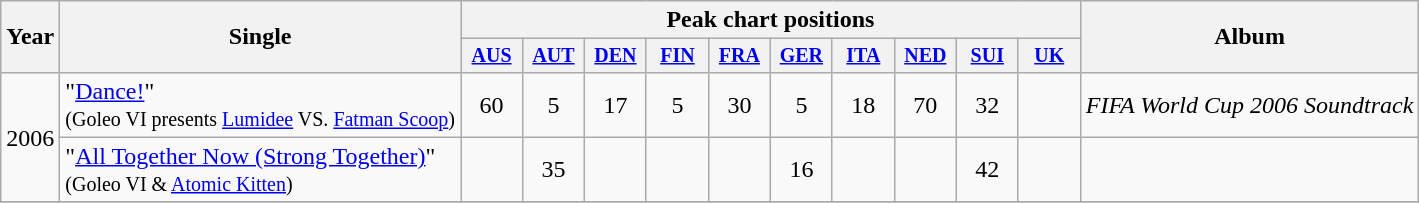<table class="wikitable" style="text-align:center;">
<tr>
<th rowspan="2">Year</th>
<th rowspan="2">Single</th>
<th colspan="10">Peak chart positions</th>
<th rowspan="2">Album</th>
</tr>
<tr style="font-size:smaller;">
<th width="35"><a href='#'>AUS</a><br></th>
<th width="35"><a href='#'>AUT</a></th>
<th width="35"><a href='#'>DEN</a></th>
<th width="35"><a href='#'>FIN</a></th>
<th width="35"><a href='#'>FRA</a><br></th>
<th width="35"><a href='#'>GER</a></th>
<th width="35"><a href='#'>ITA</a></th>
<th width="35"><a href='#'>NED</a><br></th>
<th width="35"><a href='#'>SUI</a></th>
<th width="35"><a href='#'>UK</a></th>
</tr>
<tr>
<td rowspan=2>2006</td>
<td align="left">"<a href='#'>Dance!</a>" <br><small>(Goleo VI presents <a href='#'>Lumidee</a> VS. <a href='#'>Fatman Scoop</a>)</small></td>
<td>60</td>
<td>5</td>
<td>17</td>
<td>5</td>
<td>30</td>
<td>5</td>
<td>18</td>
<td>70</td>
<td>32</td>
<td></td>
<td align="left"><em>FIFA World Cup 2006 Soundtrack</em></td>
</tr>
<tr>
<td align="left">"<a href='#'>All Together Now (Strong Together)</a>" <br><small>(Goleo VI & <a href='#'>Atomic Kitten</a>)</small></td>
<td></td>
<td>35</td>
<td></td>
<td></td>
<td></td>
<td>16</td>
<td></td>
<td></td>
<td>42</td>
<td></td>
<td align="left"></td>
</tr>
<tr>
</tr>
</table>
